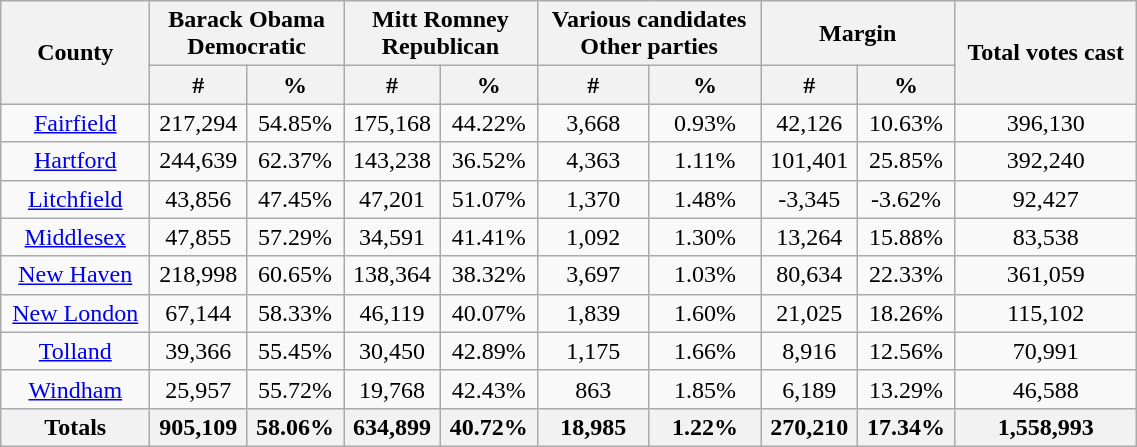<table width="60%"  class="wikitable sortable" style="text-align:center">
<tr>
<th style="text-align:center;" rowspan="2">County</th>
<th style="text-align:center;" colspan="2">Barack Obama<br>Democratic</th>
<th style="text-align:center;" colspan="2">Mitt Romney<br>Republican</th>
<th style="text-align:center;" colspan="2">Various candidates<br>Other parties</th>
<th style="text-align:center;" colspan="2">Margin</th>
<th style="text-align:center;" rowspan="2">Total votes cast</th>
</tr>
<tr>
<th style="text-align:center;" data-sort-type="number">#</th>
<th style="text-align:center;" data-sort-type="number">%</th>
<th style="text-align:center;" data-sort-type="number">#</th>
<th style="text-align:center;" data-sort-type="number">%</th>
<th style="text-align:center;" data-sort-type="number">#</th>
<th style="text-align:center;" data-sort-type="number">%</th>
<th style="text-align:center;" data-sort-type="number">#</th>
<th style="text-align:center;" data-sort-type="number">%</th>
</tr>
<tr style="text-align:center;">
<td><a href='#'>Fairfield</a></td>
<td>217,294</td>
<td>54.85%</td>
<td>175,168</td>
<td>44.22%</td>
<td>3,668</td>
<td>0.93%</td>
<td>42,126</td>
<td>10.63%</td>
<td>396,130</td>
</tr>
<tr style="text-align:center;">
<td><a href='#'>Hartford</a></td>
<td>244,639</td>
<td>62.37%</td>
<td>143,238</td>
<td>36.52%</td>
<td>4,363</td>
<td>1.11%</td>
<td>101,401</td>
<td>25.85%</td>
<td>392,240</td>
</tr>
<tr style="text-align:center;">
<td><a href='#'>Litchfield</a></td>
<td>43,856</td>
<td>47.45%</td>
<td>47,201</td>
<td>51.07%</td>
<td>1,370</td>
<td>1.48%</td>
<td>-3,345</td>
<td>-3.62%</td>
<td>92,427</td>
</tr>
<tr style="text-align:center;">
<td><a href='#'>Middlesex</a></td>
<td>47,855</td>
<td>57.29%</td>
<td>34,591</td>
<td>41.41%</td>
<td>1,092</td>
<td>1.30%</td>
<td>13,264</td>
<td>15.88%</td>
<td>83,538</td>
</tr>
<tr style="text-align:center;">
<td><a href='#'>New Haven</a></td>
<td>218,998</td>
<td>60.65%</td>
<td>138,364</td>
<td>38.32%</td>
<td>3,697</td>
<td>1.03%</td>
<td>80,634</td>
<td>22.33%</td>
<td>361,059</td>
</tr>
<tr style="text-align:center;">
<td><a href='#'>New London</a></td>
<td>67,144</td>
<td>58.33%</td>
<td>46,119</td>
<td>40.07%</td>
<td>1,839</td>
<td>1.60%</td>
<td>21,025</td>
<td>18.26%</td>
<td>115,102</td>
</tr>
<tr style="text-align:center;">
<td><a href='#'>Tolland</a></td>
<td>39,366</td>
<td>55.45%</td>
<td>30,450</td>
<td>42.89%</td>
<td>1,175</td>
<td>1.66%</td>
<td>8,916</td>
<td>12.56%</td>
<td>70,991</td>
</tr>
<tr style="text-align:center;">
<td><a href='#'>Windham</a></td>
<td>25,957</td>
<td>55.72%</td>
<td>19,768</td>
<td>42.43%</td>
<td>863</td>
<td>1.85%</td>
<td>6,189</td>
<td>13.29%</td>
<td>46,588</td>
</tr>
<tr>
<th>Totals</th>
<th>905,109</th>
<th>58.06%</th>
<th>634,899</th>
<th>40.72%</th>
<th>18,985</th>
<th>1.22%</th>
<th>270,210</th>
<th>17.34%</th>
<th>1,558,993</th>
</tr>
</table>
